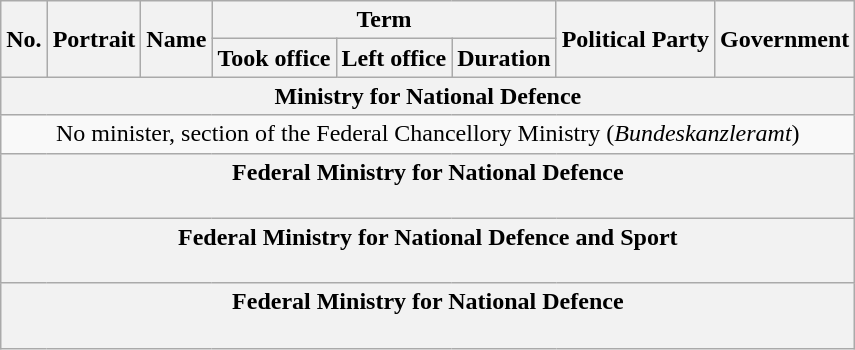<table class="wikitable" style="text-align:center;">
<tr>
<th rowspan=2>No.</th>
<th rowspan=2>Portrait</th>
<th rowspan=2>Name<br></th>
<th colspan=3>Term</th>
<th rowspan=2>Political Party</th>
<th rowspan=2>Government</th>
</tr>
<tr>
<th>Took office</th>
<th>Left office</th>
<th>Duration</th>
</tr>
<tr style="text-align:center;">
<th colspan=8>Ministry for National Defence</th>
</tr>
<tr>
<td colspan=8>No minister, section of the Federal Chancellory Ministry (<em>Bundeskanzleramt</em>)</td>
</tr>
<tr style="text-align:center;">
<th colspan=8>Federal Ministry for National Defence<br><br>














</th>
</tr>
<tr style="text-align:center;">
<th colspan=8>Federal Ministry for National Defence and Sport<br><br>

</th>
</tr>
<tr style="text-align:center;">
<th colspan=8>Federal Ministry for National Defence<br><br>


</th>
</tr>
</table>
